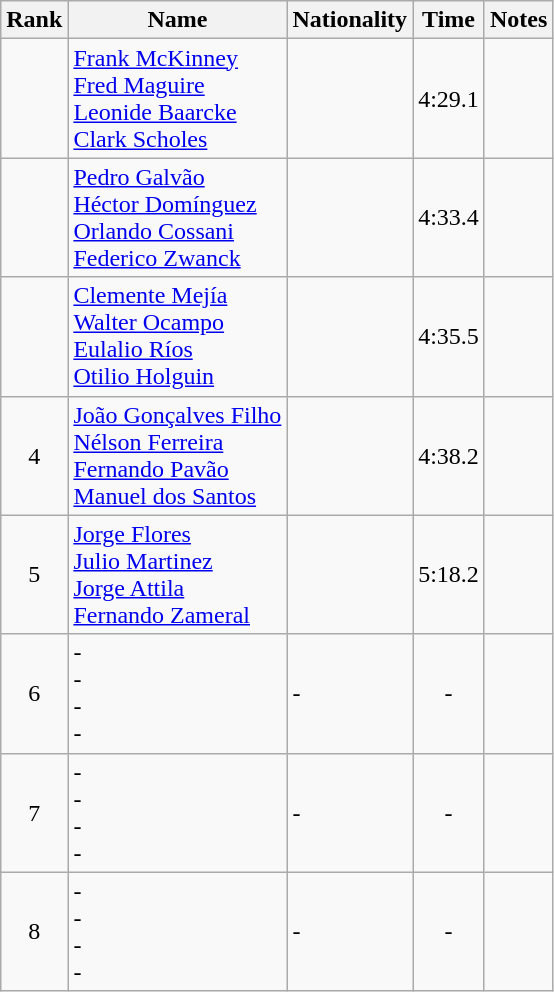<table class="wikitable sortable" style="text-align:center">
<tr>
<th>Rank</th>
<th>Name</th>
<th>Nationality</th>
<th>Time</th>
<th>Notes</th>
</tr>
<tr>
<td></td>
<td align=left><a href='#'>Frank McKinney</a> <br> <a href='#'>Fred Maguire</a> <br> <a href='#'>Leonide Baarcke</a> <br> <a href='#'>Clark Scholes</a></td>
<td align=left></td>
<td>4:29.1</td>
<td></td>
</tr>
<tr>
<td></td>
<td align=left><a href='#'>Pedro Galvão</a> <br> <a href='#'>Héctor Domínguez</a> <br> <a href='#'>Orlando Cossani</a> <br> <a href='#'>Federico Zwanck</a></td>
<td align=left></td>
<td>4:33.4</td>
<td></td>
</tr>
<tr>
<td></td>
<td align=left><a href='#'>Clemente Mejía</a> <br> <a href='#'>Walter Ocampo</a> <br> <a href='#'>Eulalio Ríos</a> <br> <a href='#'>Otilio Holguin</a></td>
<td align=left></td>
<td>4:35.5</td>
<td></td>
</tr>
<tr>
<td>4</td>
<td align=left><a href='#'>João Gonçalves Filho</a> <br> <a href='#'>Nélson Ferreira</a> <br> <a href='#'>Fernando Pavão</a> <br> <a href='#'>Manuel dos Santos</a></td>
<td align=left></td>
<td>4:38.2</td>
<td></td>
</tr>
<tr>
<td>5</td>
<td align=left><a href='#'>Jorge Flores</a> <br> <a href='#'>Julio Martinez</a> <br> <a href='#'>Jorge Attila</a> <br> <a href='#'>Fernando Zameral</a></td>
<td align=left></td>
<td>5:18.2</td>
<td></td>
</tr>
<tr>
<td>6</td>
<td align=left>- <br> - <br> - <br> -</td>
<td align=left>-</td>
<td>-</td>
<td></td>
</tr>
<tr>
<td>7</td>
<td align=left>- <br> - <br> - <br> -</td>
<td align=left>-</td>
<td>-</td>
<td></td>
</tr>
<tr>
<td>8</td>
<td align=left>- <br> - <br> - <br> -</td>
<td align=left>-</td>
<td>-</td>
<td></td>
</tr>
</table>
